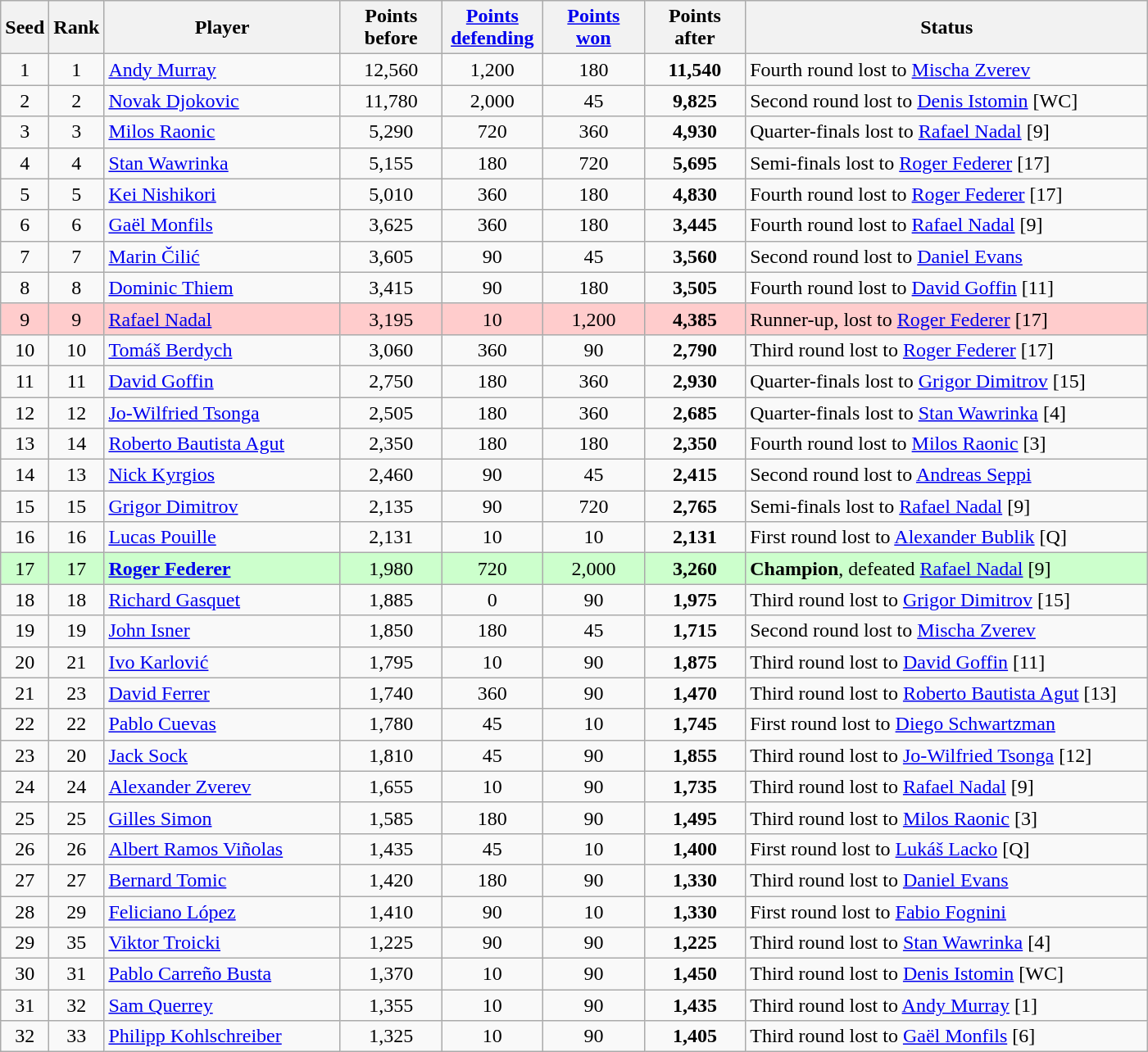<table class="wikitable sortable">
<tr>
<th style="width:30px;">Seed</th>
<th style="width:30px;">Rank</th>
<th style="width:185px;">Player</th>
<th style="width:75px;">Points before</th>
<th style="width:75px;"><a href='#'>Points defending</a></th>
<th style="width:75px;"><a href='#'>Points won</a></th>
<th style="width:75px;">Points after</th>
<th style="width:320px;">Status</th>
</tr>
<tr>
<td style="text-align:center;">1</td>
<td style="text-align:center;">1</td>
<td> <a href='#'>Andy Murray</a></td>
<td style="text-align:center;">12,560</td>
<td style="text-align:center;">1,200</td>
<td style="text-align:center;">180</td>
<td style="text-align:center;"><strong>11,540</strong></td>
<td>Fourth round lost to  <a href='#'>Mischa Zverev</a></td>
</tr>
<tr>
<td style="text-align:center;">2</td>
<td style="text-align:center;">2</td>
<td> <a href='#'>Novak Djokovic</a></td>
<td style="text-align:center;">11,780</td>
<td style="text-align:center;">2,000</td>
<td style="text-align:center;">45</td>
<td style="text-align:center;"><strong>9,825</strong></td>
<td>Second round lost to  <a href='#'>Denis Istomin</a> [WC]</td>
</tr>
<tr>
<td style="text-align:center;">3</td>
<td style="text-align:center;">3</td>
<td> <a href='#'>Milos Raonic</a></td>
<td style="text-align:center;">5,290</td>
<td style="text-align:center;">720</td>
<td style="text-align:center;">360</td>
<td style="text-align:center;"><strong>4,930</strong></td>
<td>Quarter-finals lost to  <a href='#'>Rafael Nadal</a> [9]</td>
</tr>
<tr>
<td style="text-align:center;">4</td>
<td style="text-align:center;">4</td>
<td> <a href='#'>Stan Wawrinka</a></td>
<td style="text-align:center;">5,155</td>
<td style="text-align:center;">180</td>
<td style="text-align:center;">720</td>
<td style="text-align:center;"><strong>5,695</strong></td>
<td>Semi-finals lost to  <a href='#'>Roger Federer</a> [17]</td>
</tr>
<tr>
<td style="text-align:center;">5</td>
<td style="text-align:center;">5</td>
<td> <a href='#'>Kei Nishikori</a></td>
<td style="text-align:center;">5,010</td>
<td style="text-align:center;">360</td>
<td style="text-align:center;">180</td>
<td style="text-align:center;"><strong>4,830</strong></td>
<td>Fourth round lost to  <a href='#'>Roger Federer</a> [17]</td>
</tr>
<tr>
<td style="text-align:center;">6</td>
<td style="text-align:center;">6</td>
<td> <a href='#'>Gaël Monfils</a></td>
<td style="text-align:center;">3,625</td>
<td style="text-align:center;">360</td>
<td style="text-align:center;">180</td>
<td style="text-align:center;"><strong>3,445 </strong></td>
<td>Fourth round lost to  <a href='#'>Rafael Nadal</a> [9]</td>
</tr>
<tr>
<td style="text-align:center;">7</td>
<td style="text-align:center;">7</td>
<td> <a href='#'>Marin Čilić</a></td>
<td style="text-align:center;">3,605</td>
<td style="text-align:center;">90</td>
<td style="text-align:center;">45</td>
<td style="text-align:center;"><strong>3,560</strong></td>
<td>Second round lost to  <a href='#'>Daniel Evans</a></td>
</tr>
<tr>
<td style="text-align:center;">8</td>
<td style="text-align:center;">8</td>
<td> <a href='#'>Dominic Thiem</a></td>
<td style="text-align:center;">3,415</td>
<td style="text-align:center;">90</td>
<td style="text-align:center;">180</td>
<td style="text-align:center;"><strong>3,505</strong></td>
<td>Fourth round lost to  <a href='#'>David Goffin</a> [11]</td>
</tr>
<tr style="background:#fcc;">
<td style="text-align:center;">9</td>
<td style="text-align:center;">9</td>
<td> <a href='#'>Rafael Nadal</a></td>
<td style="text-align:center;">3,195</td>
<td style="text-align:center;">10</td>
<td style="text-align:center;">1,200</td>
<td style="text-align:center;"><strong>4,385</strong></td>
<td>Runner-up, lost to  <a href='#'>Roger Federer</a> [17]</td>
</tr>
<tr>
<td style="text-align:center;">10</td>
<td style="text-align:center;">10</td>
<td> <a href='#'>Tomáš Berdych</a></td>
<td style="text-align:center;">3,060</td>
<td style="text-align:center;">360</td>
<td style="text-align:center;">90</td>
<td style="text-align:center;"><strong>2,790</strong></td>
<td>Third round lost to  <a href='#'>Roger Federer</a> [17]</td>
</tr>
<tr>
<td style="text-align:center;">11</td>
<td style="text-align:center;">11</td>
<td> <a href='#'>David Goffin</a></td>
<td style="text-align:center;">2,750</td>
<td style="text-align:center;">180</td>
<td style="text-align:center;">360</td>
<td style="text-align:center;"><strong>2,930</strong></td>
<td>Quarter-finals lost to  <a href='#'>Grigor Dimitrov</a> [15]</td>
</tr>
<tr>
<td style="text-align:center;">12</td>
<td style="text-align:center;">12</td>
<td> <a href='#'>Jo-Wilfried Tsonga</a></td>
<td style="text-align:center;">2,505</td>
<td style="text-align:center;">180</td>
<td style="text-align:center;">360</td>
<td style="text-align:center;"><strong>2,685</strong></td>
<td>Quarter-finals lost to  <a href='#'>Stan Wawrinka</a> [4]</td>
</tr>
<tr>
<td style="text-align:center;">13</td>
<td style="text-align:center;">14</td>
<td> <a href='#'>Roberto Bautista Agut</a></td>
<td style="text-align:center;">2,350</td>
<td style="text-align:center;">180</td>
<td style="text-align:center;">180</td>
<td style="text-align:center;"><strong>2,350</strong></td>
<td>Fourth round lost to  <a href='#'>Milos Raonic</a> [3]</td>
</tr>
<tr>
<td style="text-align:center;">14</td>
<td style="text-align:center;">13</td>
<td> <a href='#'>Nick Kyrgios</a></td>
<td style="text-align:center;">2,460</td>
<td style="text-align:center;">90</td>
<td style="text-align:center;">45</td>
<td style="text-align:center;"><strong>2,415</strong></td>
<td>Second round lost to  <a href='#'>Andreas Seppi</a></td>
</tr>
<tr>
<td style="text-align:center;">15</td>
<td style="text-align:center;">15</td>
<td> <a href='#'>Grigor Dimitrov</a></td>
<td style="text-align:center;">2,135</td>
<td style="text-align:center;">90</td>
<td style="text-align:center;">720</td>
<td style="text-align:center;"><strong>2,765</strong></td>
<td>Semi-finals lost to  <a href='#'>Rafael Nadal</a> [9]</td>
</tr>
<tr>
<td style="text-align:center;">16</td>
<td style="text-align:center;">16</td>
<td> <a href='#'>Lucas Pouille</a></td>
<td style="text-align:center;">2,131</td>
<td style="text-align:center;">10</td>
<td style="text-align:center;">10</td>
<td style="text-align:center;"><strong>2,131 </strong></td>
<td>First round lost to  <a href='#'>Alexander Bublik</a> [Q]</td>
</tr>
<tr style="background:#cfc;">
<td style="text-align:center;">17</td>
<td style="text-align:center;">17</td>
<td> <strong><a href='#'>Roger Federer</a></strong></td>
<td style="text-align:center;">1,980</td>
<td style="text-align:center;">720</td>
<td style="text-align:center;">2,000</td>
<td style="text-align:center;"><strong>3,260</strong></td>
<td><strong>Champion</strong>, defeated  <a href='#'>Rafael Nadal</a> [9]</td>
</tr>
<tr>
<td style="text-align:center;">18</td>
<td style="text-align:center;">18</td>
<td> <a href='#'>Richard Gasquet</a></td>
<td style="text-align:center;">1,885</td>
<td style="text-align:center;">0</td>
<td style="text-align:center;">90</td>
<td style="text-align:center;"><strong>1,975 </strong></td>
<td>Third round lost to  <a href='#'>Grigor Dimitrov</a> [15]</td>
</tr>
<tr>
<td style="text-align:center;">19</td>
<td style="text-align:center;">19</td>
<td> <a href='#'>John Isner</a></td>
<td style="text-align:center;">1,850</td>
<td style="text-align:center;">180</td>
<td style="text-align:center;">45</td>
<td style="text-align:center;"><strong>1,715</strong></td>
<td>Second round lost to  <a href='#'>Mischa Zverev</a></td>
</tr>
<tr>
<td style="text-align:center;">20</td>
<td style="text-align:center;">21</td>
<td> <a href='#'>Ivo Karlović</a></td>
<td style="text-align:center;">1,795</td>
<td style="text-align:center;">10</td>
<td style="text-align:center;">90</td>
<td style="text-align:center;"><strong>1,875</strong></td>
<td>Third round lost to  <a href='#'>David Goffin</a> [11]</td>
</tr>
<tr>
<td style="text-align:center;">21</td>
<td style="text-align:center;">23</td>
<td> <a href='#'>David Ferrer</a></td>
<td style="text-align:center;">1,740</td>
<td style="text-align:center;">360</td>
<td style="text-align:center;">90</td>
<td style="text-align:center;"><strong>1,470</strong></td>
<td>Third round lost to  <a href='#'>Roberto Bautista Agut</a> [13]</td>
</tr>
<tr>
<td style="text-align:center;">22</td>
<td style="text-align:center;">22</td>
<td> <a href='#'>Pablo Cuevas</a></td>
<td style="text-align:center;">1,780</td>
<td style="text-align:center;">45</td>
<td style="text-align:center;">10</td>
<td style="text-align:center;"><strong>1,745</strong></td>
<td>First round lost to  <a href='#'>Diego Schwartzman</a></td>
</tr>
<tr>
<td style="text-align:center;">23</td>
<td style="text-align:center;">20</td>
<td> <a href='#'>Jack Sock</a></td>
<td style="text-align:center;">1,810</td>
<td style="text-align:center;">45</td>
<td style="text-align:center;">90</td>
<td style="text-align:center;"><strong>1,855</strong></td>
<td>Third round lost to  <a href='#'>Jo-Wilfried Tsonga</a> [12]</td>
</tr>
<tr>
<td style="text-align:center;">24</td>
<td style="text-align:center;">24</td>
<td> <a href='#'>Alexander Zverev</a></td>
<td style="text-align:center;">1,655</td>
<td style="text-align:center;">10</td>
<td style="text-align:center;">90</td>
<td style="text-align:center;"><strong>1,735 </strong></td>
<td>Third round lost to  <a href='#'>Rafael Nadal</a> [9]</td>
</tr>
<tr>
<td style="text-align:center;">25</td>
<td style="text-align:center;">25</td>
<td> <a href='#'>Gilles Simon</a></td>
<td style="text-align:center;">1,585</td>
<td style="text-align:center;">180</td>
<td style="text-align:center;">90</td>
<td style="text-align:center;"><strong>1,495</strong></td>
<td>Third round lost to  <a href='#'>Milos Raonic</a> [3]</td>
</tr>
<tr>
<td style="text-align:center;">26</td>
<td style="text-align:center;">26</td>
<td> <a href='#'>Albert Ramos Viñolas</a></td>
<td style="text-align:center;">1,435</td>
<td style="text-align:center;">45</td>
<td style="text-align:center;">10</td>
<td style="text-align:center;"><strong>1,400</strong></td>
<td>First round lost to  <a href='#'>Lukáš Lacko</a> [Q]</td>
</tr>
<tr>
<td style="text-align:center;">27</td>
<td style="text-align:center;">27</td>
<td> <a href='#'>Bernard Tomic</a></td>
<td style="text-align:center;">1,420</td>
<td style="text-align:center;">180</td>
<td style="text-align:center;">90</td>
<td style="text-align:center;"><strong>1,330</strong></td>
<td>Third round lost to  <a href='#'>Daniel Evans</a></td>
</tr>
<tr>
<td style="text-align:center;">28</td>
<td style="text-align:center;">29</td>
<td> <a href='#'>Feliciano López</a></td>
<td style="text-align:center;">1,410</td>
<td style="text-align:center;">90</td>
<td style="text-align:center;">10</td>
<td style="text-align:center;"><strong>1,330</strong></td>
<td>First round lost to  <a href='#'>Fabio Fognini</a></td>
</tr>
<tr>
<td style="text-align:center;">29</td>
<td style="text-align:center;">35</td>
<td> <a href='#'>Viktor Troicki</a></td>
<td style="text-align:center;">1,225</td>
<td style="text-align:center;">90</td>
<td style="text-align:center;">90</td>
<td style="text-align:center;"><strong>1,225</strong></td>
<td>Third round lost to  <a href='#'>Stan Wawrinka</a> [4]</td>
</tr>
<tr>
<td style="text-align:center;">30</td>
<td style="text-align:center;">31</td>
<td> <a href='#'>Pablo Carreño Busta</a></td>
<td style="text-align:center;">1,370</td>
<td style="text-align:center;">10</td>
<td style="text-align:center;">90</td>
<td style="text-align:center;"><strong>1,450</strong></td>
<td>Third round lost to  <a href='#'>Denis Istomin</a> [WC]</td>
</tr>
<tr>
<td style="text-align:center;">31</td>
<td style="text-align:center;">32</td>
<td> <a href='#'>Sam Querrey</a></td>
<td style="text-align:center;">1,355</td>
<td style="text-align:center;">10</td>
<td style="text-align:center;">90</td>
<td style="text-align:center;"><strong>1,435 </strong></td>
<td>Third round lost to  <a href='#'>Andy Murray</a> [1]</td>
</tr>
<tr>
<td style="text-align:center;">32</td>
<td style="text-align:center;">33</td>
<td> <a href='#'>Philipp Kohlschreiber</a></td>
<td style="text-align:center;">1,325</td>
<td style="text-align:center;">10</td>
<td style="text-align:center;">90</td>
<td style="text-align:center;"><strong>1,405</strong></td>
<td>Third round lost to  <a href='#'>Gaël Monfils</a> [6]</td>
</tr>
</table>
